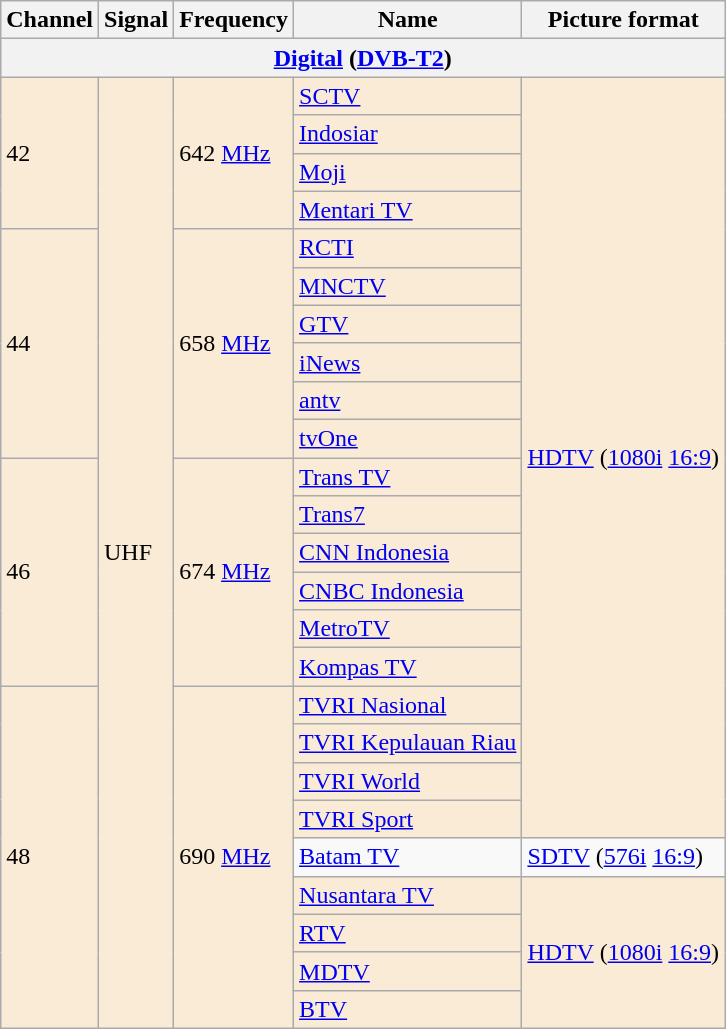<table class="wikitable">
<tr>
<th>Channel</th>
<th>Signal</th>
<th>Frequency</th>
<th>Name</th>
<th>Picture format</th>
</tr>
<tr>
<th colspan=5><a href='#'>Digital</a> (<a href='#'>DVB-T2</a>)</th>
</tr>
<tr style="background:#faebd7">
<td rowspan=4>42</td>
<td rowspan="25">UHF</td>
<td rowspan=4>642 <a href='#'>MHz</a></td>
<td><a href='#'>SCTV</a></td>
<td rowspan="20"><a href='#'>HDTV</a> (<a href='#'>1080i</a> <a href='#'>16:9</a>)</td>
</tr>
<tr style="background:#faebd7">
<td><a href='#'>Indosiar</a></td>
</tr>
<tr style="background:#faebd7">
<td><a href='#'>Moji</a></td>
</tr>
<tr style="background:#faebd7">
<td><a href='#'>Mentari TV</a></td>
</tr>
<tr style="background:#faebd7">
<td rowspan="6">44</td>
<td rowspan="6">658 <a href='#'>MHz</a></td>
<td><a href='#'>RCTI</a></td>
</tr>
<tr style="background:#faebd7">
<td><a href='#'>MNCTV</a></td>
</tr>
<tr style="background:#faebd7">
<td><a href='#'>GTV</a></td>
</tr>
<tr style="background:#faebd7">
<td><a href='#'>iNews</a></td>
</tr>
<tr style="background:#faebd7">
<td><a href='#'>antv</a></td>
</tr>
<tr style="background:#faebd7">
<td><a href='#'>tvOne</a></td>
</tr>
<tr style="background:#faebd7">
<td rowspan="6">46</td>
<td rowspan="6">674 <a href='#'>MHz</a></td>
<td><a href='#'>Trans TV</a></td>
</tr>
<tr style="background:#faebd7">
<td><a href='#'>Trans7</a></td>
</tr>
<tr style="background:#faebd7">
<td><a href='#'>CNN Indonesia</a></td>
</tr>
<tr style="background:#faebd7">
<td><a href='#'>CNBC Indonesia</a></td>
</tr>
<tr style="background:#faebd7">
<td><a href='#'>MetroTV</a></td>
</tr>
<tr style="background:#faebd7">
<td><a href='#'>Kompas TV</a></td>
</tr>
<tr style="background:#faebd7">
<td rowspan=9>48</td>
<td rowspan=9>690 <a href='#'>MHz</a></td>
<td><a href='#'>TVRI Nasional</a></td>
</tr>
<tr style="background:#faebd7">
<td><a href='#'>TVRI Kepulauan Riau</a></td>
</tr>
<tr style="background:#faebd7">
<td><a href='#'>TVRI World</a></td>
</tr>
<tr style="background:#faebd7">
<td><a href='#'>TVRI Sport</a></td>
</tr>
<tr>
<td><a href='#'>Batam TV</a></td>
<td><a href='#'>SDTV</a> (<a href='#'>576i</a> <a href='#'>16:9</a>)</td>
</tr>
<tr style="background:#faebd7">
<td><a href='#'>Nusantara TV</a></td>
<td rowspan="4"><a href='#'>HDTV</a> (<a href='#'>1080i</a> <a href='#'>16:9</a>)</td>
</tr>
<tr style="background:#faebd7">
<td><a href='#'>RTV</a></td>
</tr>
<tr style="background:#faebd7">
<td><a href='#'>MDTV</a></td>
</tr>
<tr style="background:#faebd7">
<td><a href='#'>BTV</a></td>
</tr>
</table>
